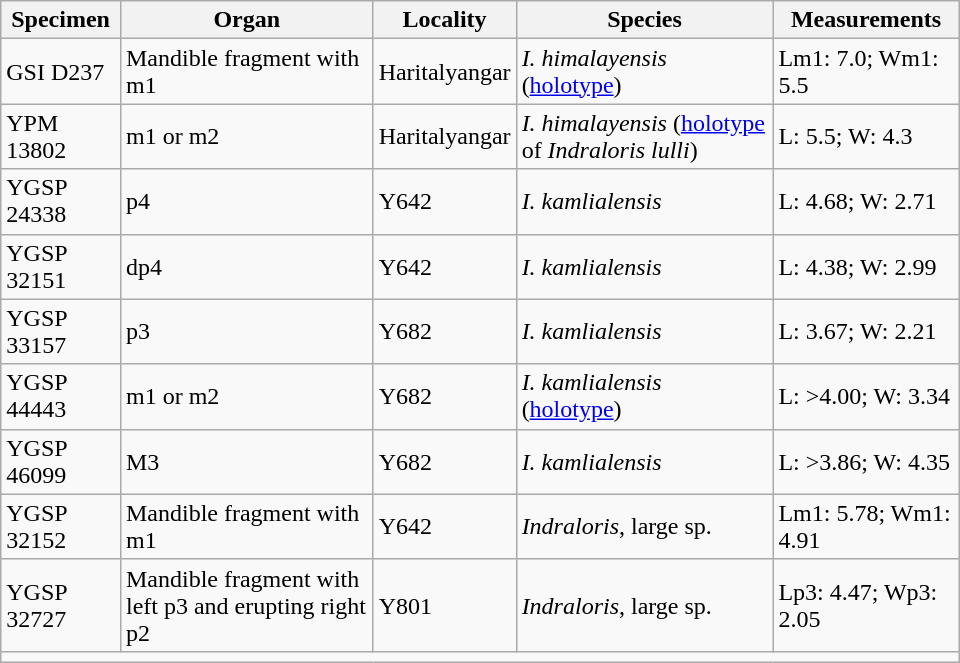<table class="wikitable sortable" style="float: right; margin-left: 0.5em; margin-top: 0em; width: 40em;">
<tr>
<th>Specimen</th>
<th>Organ</th>
<th>Locality</th>
<th>Species</th>
<th>Measurements</th>
</tr>
<tr>
<td>GSI D237</td>
<td>Mandible fragment with m1</td>
<td>Haritalyangar</td>
<td><em>I. himalayensis</em> (<a href='#'>holotype</a>)</td>
<td>Lm1: 7.0; Wm1: 5.5</td>
</tr>
<tr>
<td>YPM 13802</td>
<td>m1 or m2</td>
<td>Haritalyangar</td>
<td><em>I. himalayensis</em> (<a href='#'>holotype</a> of <em>Indraloris lulli</em>)</td>
<td>L: 5.5; W: 4.3</td>
</tr>
<tr>
<td>YGSP 24338</td>
<td>p4</td>
<td>Y642</td>
<td><em>I. kamlialensis</em></td>
<td>L: 4.68; W: 2.71</td>
</tr>
<tr>
<td>YGSP 32151</td>
<td>dp4</td>
<td>Y642</td>
<td><em>I. kamlialensis</em></td>
<td>L: 4.38; W: 2.99</td>
</tr>
<tr>
<td>YGSP 33157</td>
<td>p3</td>
<td>Y682</td>
<td><em>I. kamlialensis</em></td>
<td>L: 3.67; W: 2.21</td>
</tr>
<tr>
<td>YGSP 44443</td>
<td>m1 or m2</td>
<td>Y682</td>
<td><em>I. kamlialensis</em> (<a href='#'>holotype</a>)</td>
<td>L: >4.00; W: 3.34</td>
</tr>
<tr>
<td>YGSP 46099</td>
<td>M3</td>
<td>Y682</td>
<td><em>I. kamlialensis</em></td>
<td>L: >3.86; W: 4.35</td>
</tr>
<tr>
<td>YGSP 32152</td>
<td>Mandible fragment with m1</td>
<td>Y642</td>
<td><em>Indraloris</em>, large sp.</td>
<td>Lm1: 5.78; Wm1: 4.91</td>
</tr>
<tr>
<td>YGSP 32727</td>
<td>Mandible fragment with left p3 and erupting right p2</td>
<td>Y801</td>
<td><em>Indraloris</em>, large sp.</td>
<td>Lp3: 4.47; Wp3: 2.05</td>
</tr>
<tr>
<td colspan="5"></td>
</tr>
</table>
